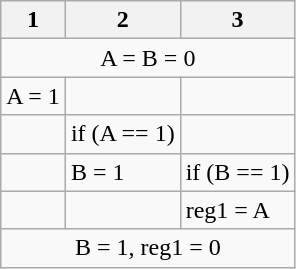<table class="wikitable">
<tr>
<th>1</th>
<th>2</th>
<th>3</th>
</tr>
<tr>
<td colspan=3 style="text-align:center;">A = B = 0</td>
</tr>
<tr>
<td>A = 1</td>
<td></td>
<td></td>
</tr>
<tr>
<td></td>
<td>if (A == 1)</td>
<td></td>
</tr>
<tr>
<td></td>
<td>B = 1</td>
<td>if (B == 1)</td>
</tr>
<tr>
<td></td>
<td></td>
<td>reg1 = A</td>
</tr>
<tr>
<td colspan=3 style="text-align:center;">B = 1, reg1 = 0</td>
</tr>
</table>
